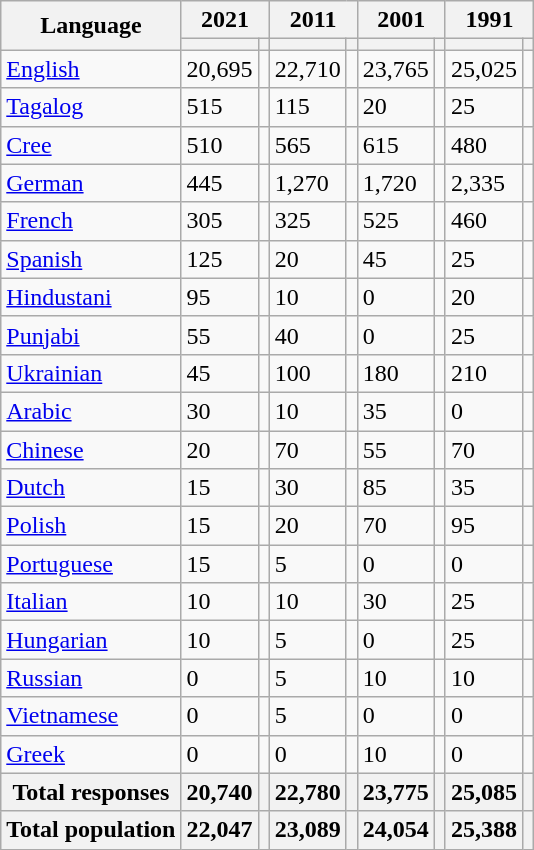<table class="wikitable collapsible sortable">
<tr>
<th rowspan="2">Language</th>
<th colspan="2">2021</th>
<th colspan="2">2011</th>
<th colspan="2">2001</th>
<th colspan="2">1991</th>
</tr>
<tr>
<th><a href='#'></a></th>
<th></th>
<th></th>
<th></th>
<th></th>
<th></th>
<th></th>
<th></th>
</tr>
<tr>
<td><a href='#'>English</a></td>
<td>20,695</td>
<td></td>
<td>22,710</td>
<td></td>
<td>23,765</td>
<td></td>
<td>25,025</td>
<td></td>
</tr>
<tr>
<td><a href='#'>Tagalog</a></td>
<td>515</td>
<td></td>
<td>115</td>
<td></td>
<td>20</td>
<td></td>
<td>25</td>
<td></td>
</tr>
<tr>
<td><a href='#'>Cree</a></td>
<td>510</td>
<td></td>
<td>565</td>
<td></td>
<td>615</td>
<td></td>
<td>480</td>
<td></td>
</tr>
<tr>
<td><a href='#'>German</a></td>
<td>445</td>
<td></td>
<td>1,270</td>
<td></td>
<td>1,720</td>
<td></td>
<td>2,335</td>
<td></td>
</tr>
<tr>
<td><a href='#'>French</a></td>
<td>305</td>
<td></td>
<td>325</td>
<td></td>
<td>525</td>
<td></td>
<td>460</td>
<td></td>
</tr>
<tr>
<td><a href='#'>Spanish</a></td>
<td>125</td>
<td></td>
<td>20</td>
<td></td>
<td>45</td>
<td></td>
<td>25</td>
<td></td>
</tr>
<tr>
<td><a href='#'>Hindustani</a></td>
<td>95</td>
<td></td>
<td>10</td>
<td></td>
<td>0</td>
<td></td>
<td>20</td>
<td></td>
</tr>
<tr>
<td><a href='#'>Punjabi</a></td>
<td>55</td>
<td></td>
<td>40</td>
<td></td>
<td>0</td>
<td></td>
<td>25</td>
<td></td>
</tr>
<tr>
<td><a href='#'>Ukrainian</a></td>
<td>45</td>
<td></td>
<td>100</td>
<td></td>
<td>180</td>
<td></td>
<td>210</td>
<td></td>
</tr>
<tr>
<td><a href='#'>Arabic</a></td>
<td>30</td>
<td></td>
<td>10</td>
<td></td>
<td>35</td>
<td></td>
<td>0</td>
<td></td>
</tr>
<tr>
<td><a href='#'>Chinese</a></td>
<td>20</td>
<td></td>
<td>70</td>
<td></td>
<td>55</td>
<td></td>
<td>70</td>
<td></td>
</tr>
<tr>
<td><a href='#'>Dutch</a></td>
<td>15</td>
<td></td>
<td>30</td>
<td></td>
<td>85</td>
<td></td>
<td>35</td>
<td></td>
</tr>
<tr>
<td><a href='#'>Polish</a></td>
<td>15</td>
<td></td>
<td>20</td>
<td></td>
<td>70</td>
<td></td>
<td>95</td>
<td></td>
</tr>
<tr>
<td><a href='#'>Portuguese</a></td>
<td>15</td>
<td></td>
<td>5</td>
<td></td>
<td>0</td>
<td></td>
<td>0</td>
<td></td>
</tr>
<tr>
<td><a href='#'>Italian</a></td>
<td>10</td>
<td></td>
<td>10</td>
<td></td>
<td>30</td>
<td></td>
<td>25</td>
<td></td>
</tr>
<tr>
<td><a href='#'>Hungarian</a></td>
<td>10</td>
<td></td>
<td>5</td>
<td></td>
<td>0</td>
<td></td>
<td>25</td>
<td></td>
</tr>
<tr>
<td><a href='#'>Russian</a></td>
<td>0</td>
<td></td>
<td>5</td>
<td></td>
<td>10</td>
<td></td>
<td>10</td>
<td></td>
</tr>
<tr>
<td><a href='#'>Vietnamese</a></td>
<td>0</td>
<td></td>
<td>5</td>
<td></td>
<td>0</td>
<td></td>
<td>0</td>
<td></td>
</tr>
<tr>
<td><a href='#'>Greek</a></td>
<td>0</td>
<td></td>
<td>0</td>
<td></td>
<td>10</td>
<td></td>
<td>0</td>
<td></td>
</tr>
<tr>
<th>Total responses</th>
<th>20,740</th>
<th></th>
<th>22,780</th>
<th></th>
<th>23,775</th>
<th></th>
<th>25,085</th>
<th></th>
</tr>
<tr>
<th>Total population</th>
<th>22,047</th>
<th></th>
<th>23,089</th>
<th></th>
<th>24,054</th>
<th></th>
<th>25,388</th>
<th></th>
</tr>
</table>
